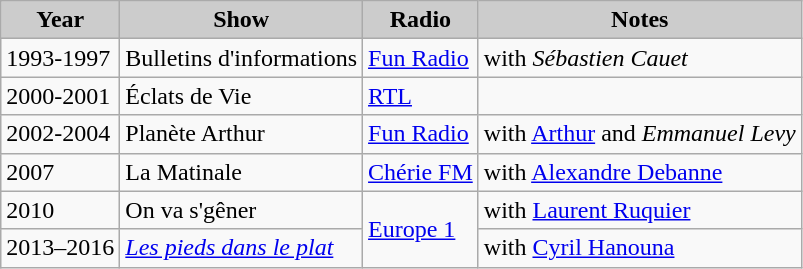<table class="wikitable">
<tr>
<th style="background: #CCCCCC;">Year</th>
<th style="background: #CCCCCC;">Show</th>
<th style="background: #CCCCCC;">Radio</th>
<th style="background: #CCCCCC;">Notes</th>
</tr>
<tr>
<td>1993-1997</td>
<td>Bulletins d'informations</td>
<td><a href='#'>Fun Radio</a></td>
<td>with <em>Sébastien Cauet</em></td>
</tr>
<tr>
<td>2000-2001</td>
<td>Éclats de Vie</td>
<td><a href='#'>RTL</a></td>
<td></td>
</tr>
<tr>
<td>2002-2004</td>
<td>Planète Arthur</td>
<td><a href='#'>Fun Radio</a></td>
<td>with <a href='#'>Arthur</a> and <em>Emmanuel Levy</em></td>
</tr>
<tr>
<td>2007</td>
<td>La Matinale</td>
<td><a href='#'>Chérie FM</a></td>
<td>with <a href='#'>Alexandre Debanne</a></td>
</tr>
<tr>
<td>2010</td>
<td>On va s'gêner</td>
<td rowspan=2><a href='#'>Europe 1</a></td>
<td>with <a href='#'>Laurent Ruquier</a></td>
</tr>
<tr>
<td>2013–2016</td>
<td><em><a href='#'>Les pieds dans le plat</a></em></td>
<td>with <a href='#'>Cyril Hanouna</a></td>
</tr>
</table>
